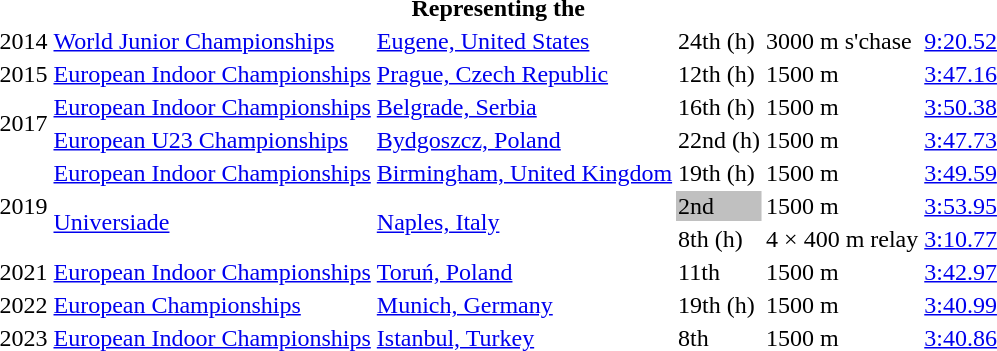<table>
<tr>
<th colspan="6">Representing the </th>
</tr>
<tr>
<td>2014</td>
<td><a href='#'>World Junior Championships</a></td>
<td><a href='#'>Eugene, United States</a></td>
<td>24th (h)</td>
<td>3000 m s'chase</td>
<td><a href='#'>9:20.52</a></td>
</tr>
<tr>
<td>2015</td>
<td><a href='#'>European Indoor Championships</a></td>
<td><a href='#'>Prague, Czech Republic</a></td>
<td>12th (h)</td>
<td>1500 m</td>
<td><a href='#'>3:47.16</a></td>
</tr>
<tr>
<td rowspan=2>2017</td>
<td><a href='#'>European Indoor Championships</a></td>
<td><a href='#'>Belgrade, Serbia</a></td>
<td>16th (h)</td>
<td>1500 m</td>
<td><a href='#'>3:50.38</a></td>
</tr>
<tr>
<td><a href='#'>European U23 Championships</a></td>
<td><a href='#'>Bydgoszcz, Poland</a></td>
<td>22nd (h)</td>
<td>1500 m</td>
<td><a href='#'>3:47.73</a></td>
</tr>
<tr>
<td rowspan=3>2019</td>
<td><a href='#'>European Indoor Championships</a></td>
<td><a href='#'>Birmingham, United Kingdom</a></td>
<td>19th (h)</td>
<td>1500 m</td>
<td><a href='#'>3:49.59</a></td>
</tr>
<tr>
<td rowspan=2><a href='#'>Universiade</a></td>
<td rowspan=2><a href='#'>Naples, Italy</a></td>
<td bgcolor=silver>2nd</td>
<td>1500 m</td>
<td><a href='#'>3:53.95</a></td>
</tr>
<tr>
<td>8th (h)</td>
<td>4 × 400 m relay</td>
<td><a href='#'>3:10.77</a></td>
</tr>
<tr>
<td>2021</td>
<td><a href='#'>European Indoor Championships</a></td>
<td><a href='#'>Toruń, Poland</a></td>
<td>11th</td>
<td>1500 m</td>
<td><a href='#'>3:42.97</a></td>
</tr>
<tr>
<td>2022</td>
<td><a href='#'>European Championships</a></td>
<td><a href='#'>Munich, Germany</a></td>
<td>19th (h)</td>
<td>1500 m</td>
<td><a href='#'>3:40.99</a></td>
</tr>
<tr>
<td>2023</td>
<td><a href='#'>European Indoor Championships</a></td>
<td><a href='#'>Istanbul, Turkey</a></td>
<td>8th</td>
<td>1500 m</td>
<td><a href='#'>3:40.86</a></td>
</tr>
</table>
